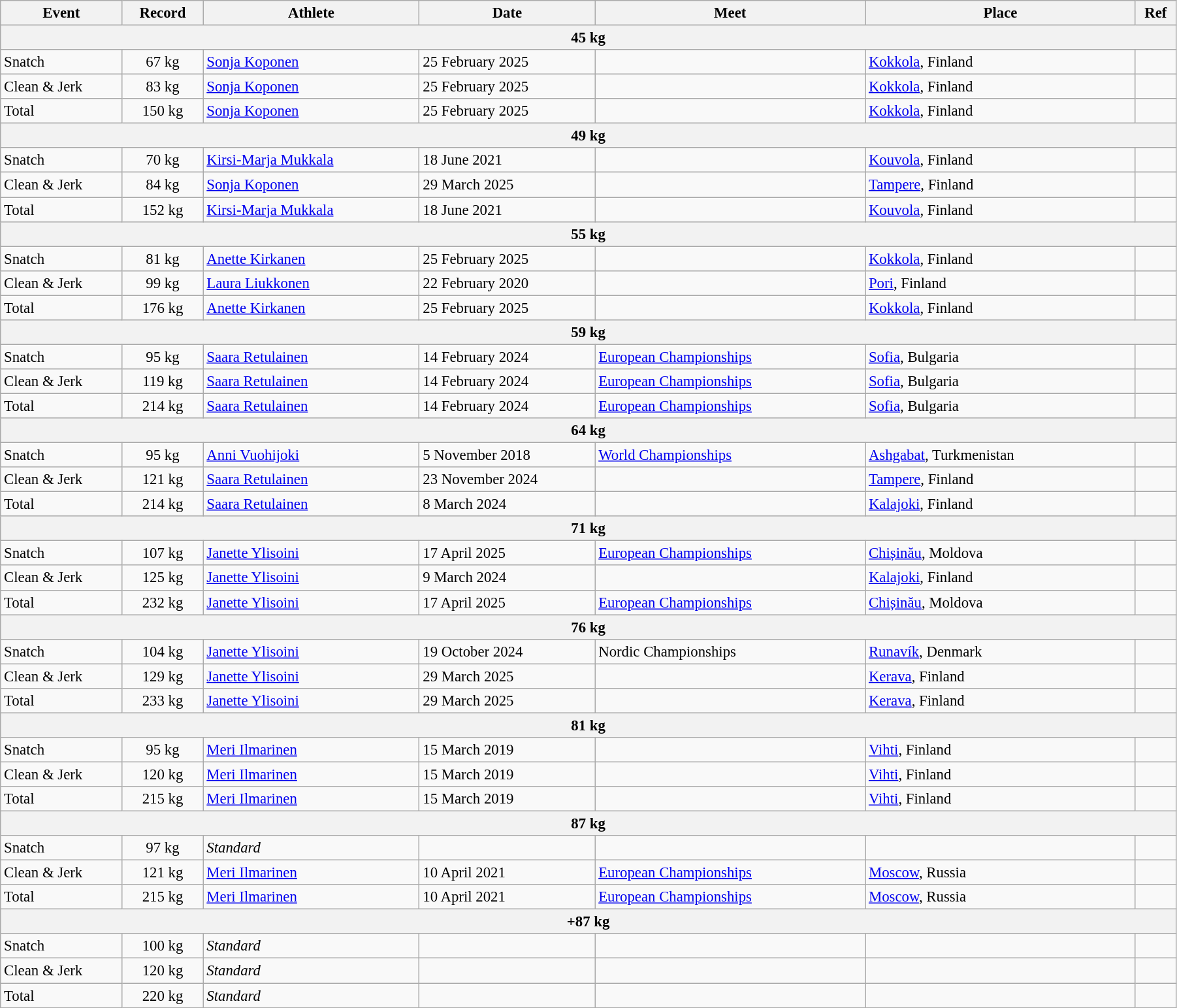<table class="wikitable" style="font-size:95%; width: 95%;">
<tr>
<th width=9%>Event</th>
<th width=6%>Record</th>
<th width=16%>Athlete</th>
<th width=13%>Date</th>
<th width=20%>Meet</th>
<th width=20%>Place</th>
<th width=3%>Ref</th>
</tr>
<tr bgcolor="#DDDDDD">
<th colspan="7">45 kg</th>
</tr>
<tr>
<td>Snatch</td>
<td align="center">67 kg</td>
<td><a href='#'>Sonja Koponen</a></td>
<td>25 February 2025</td>
<td></td>
<td><a href='#'>Kokkola</a>, Finland</td>
<td></td>
</tr>
<tr>
<td>Clean & Jerk</td>
<td align="center">83 kg</td>
<td><a href='#'>Sonja Koponen</a></td>
<td>25 February 2025</td>
<td></td>
<td><a href='#'>Kokkola</a>, Finland</td>
<td></td>
</tr>
<tr>
<td>Total</td>
<td align="center">150 kg</td>
<td><a href='#'>Sonja Koponen</a></td>
<td>25 February 2025</td>
<td></td>
<td><a href='#'>Kokkola</a>, Finland</td>
<td></td>
</tr>
<tr bgcolor="#DDDDDD">
<th colspan="7">49 kg</th>
</tr>
<tr>
<td>Snatch</td>
<td align="center">70 kg</td>
<td><a href='#'>Kirsi-Marja Mukkala</a></td>
<td>18 June 2021</td>
<td></td>
<td><a href='#'>Kouvola</a>, Finland</td>
<td></td>
</tr>
<tr>
<td>Clean & Jerk</td>
<td align="center">84 kg</td>
<td><a href='#'>Sonja Koponen</a></td>
<td>29 March 2025</td>
<td></td>
<td><a href='#'>Tampere</a>, Finland</td>
<td></td>
</tr>
<tr>
<td>Total</td>
<td align="center">152 kg</td>
<td><a href='#'>Kirsi-Marja Mukkala</a></td>
<td>18 June 2021</td>
<td></td>
<td><a href='#'>Kouvola</a>, Finland</td>
<td></td>
</tr>
<tr bgcolor="#DDDDDD">
<th colspan=7>55 kg</th>
</tr>
<tr>
<td>Snatch</td>
<td align="center">81 kg</td>
<td><a href='#'>Anette Kirkanen</a></td>
<td>25 February 2025</td>
<td></td>
<td><a href='#'>Kokkola</a>, Finland</td>
<td></td>
</tr>
<tr>
<td>Clean & Jerk</td>
<td align="center">99 kg</td>
<td><a href='#'>Laura Liukkonen</a></td>
<td>22 February 2020</td>
<td></td>
<td><a href='#'>Pori</a>, Finland</td>
<td></td>
</tr>
<tr>
<td>Total</td>
<td align="center">176 kg</td>
<td><a href='#'>Anette Kirkanen</a></td>
<td>25 February 2025</td>
<td></td>
<td><a href='#'>Kokkola</a>, Finland</td>
<td></td>
</tr>
<tr bgcolor="#DDDDDD">
<th colspan="7">59 kg</th>
</tr>
<tr>
<td>Snatch</td>
<td align="center">95 kg</td>
<td><a href='#'>Saara Retulainen</a></td>
<td>14 February 2024</td>
<td><a href='#'>European Championships</a></td>
<td><a href='#'>Sofia</a>, Bulgaria</td>
<td></td>
</tr>
<tr>
<td>Clean & Jerk</td>
<td align="center">119 kg</td>
<td><a href='#'>Saara Retulainen</a></td>
<td>14 February 2024</td>
<td><a href='#'>European Championships</a></td>
<td><a href='#'>Sofia</a>, Bulgaria</td>
<td></td>
</tr>
<tr>
<td>Total</td>
<td align="center">214 kg</td>
<td><a href='#'>Saara Retulainen</a></td>
<td>14 February 2024</td>
<td><a href='#'>European Championships</a></td>
<td><a href='#'>Sofia</a>, Bulgaria</td>
<td></td>
</tr>
<tr bgcolor="#DDDDDD">
<th colspan="7">64 kg</th>
</tr>
<tr>
<td>Snatch</td>
<td align="center">95 kg</td>
<td><a href='#'>Anni Vuohijoki</a></td>
<td>5 November 2018</td>
<td><a href='#'>World Championships</a></td>
<td><a href='#'>Ashgabat</a>, Turkmenistan</td>
<td></td>
</tr>
<tr>
<td>Clean & Jerk</td>
<td align="center">121 kg</td>
<td><a href='#'>Saara Retulainen</a></td>
<td>23 November 2024</td>
<td></td>
<td><a href='#'>Tampere</a>, Finland</td>
<td></td>
</tr>
<tr>
<td>Total</td>
<td align="center">214 kg</td>
<td><a href='#'>Saara Retulainen</a></td>
<td>8 March 2024</td>
<td></td>
<td><a href='#'>Kalajoki</a>, Finland</td>
<td></td>
</tr>
<tr bgcolor="#DDDDDD">
<th colspan="7">71 kg</th>
</tr>
<tr>
<td>Snatch</td>
<td align="center">107 kg</td>
<td><a href='#'>Janette Ylisoini</a></td>
<td>17 April 2025</td>
<td><a href='#'>European Championships</a></td>
<td><a href='#'>Chișinău</a>, Moldova</td>
<td></td>
</tr>
<tr>
<td>Clean & Jerk</td>
<td align=center>125 kg</td>
<td><a href='#'>Janette Ylisoini</a></td>
<td>9 March 2024</td>
<td></td>
<td><a href='#'>Kalajoki</a>, Finland</td>
<td></td>
</tr>
<tr>
<td>Total</td>
<td align=center>232 kg</td>
<td><a href='#'>Janette Ylisoini</a></td>
<td>17 April 2025</td>
<td><a href='#'>European Championships</a></td>
<td><a href='#'>Chișinău</a>, Moldova</td>
<td></td>
</tr>
<tr bgcolor="#DDDDDD">
<th colspan="7">76 kg</th>
</tr>
<tr>
<td>Snatch</td>
<td align="center">104 kg</td>
<td><a href='#'>Janette Ylisoini</a></td>
<td>19 October 2024</td>
<td>Nordic Championships</td>
<td><a href='#'>Runavík</a>, Denmark</td>
<td></td>
</tr>
<tr>
<td>Clean & Jerk</td>
<td align="center">129 kg</td>
<td><a href='#'>Janette Ylisoini</a></td>
<td>29 March 2025</td>
<td></td>
<td><a href='#'>Kerava</a>, Finland</td>
<td></td>
</tr>
<tr>
<td>Total</td>
<td align="center">233 kg</td>
<td><a href='#'>Janette Ylisoini</a></td>
<td>29 March 2025</td>
<td></td>
<td><a href='#'>Kerava</a>, Finland</td>
<td></td>
</tr>
<tr bgcolor="#DDDDDD">
<th colspan="7">81 kg</th>
</tr>
<tr>
<td>Snatch</td>
<td align="center">95 kg</td>
<td><a href='#'>Meri Ilmarinen</a></td>
<td>15 March 2019</td>
<td></td>
<td><a href='#'>Vihti</a>, Finland</td>
<td></td>
</tr>
<tr>
<td>Clean & Jerk</td>
<td align="center">120 kg</td>
<td><a href='#'>Meri Ilmarinen</a></td>
<td>15 March 2019</td>
<td></td>
<td><a href='#'>Vihti</a>, Finland</td>
<td></td>
</tr>
<tr>
<td>Total</td>
<td align="center">215 kg</td>
<td><a href='#'>Meri Ilmarinen</a></td>
<td>15 March 2019</td>
<td></td>
<td><a href='#'>Vihti</a>, Finland</td>
<td></td>
</tr>
<tr bgcolor="#DDDDDD">
<th colspan="7">87 kg</th>
</tr>
<tr>
<td>Snatch</td>
<td align="center">97 kg</td>
<td><em>Standard</em></td>
<td></td>
<td></td>
<td></td>
<td></td>
</tr>
<tr>
<td>Clean & Jerk</td>
<td align="center">121 kg</td>
<td><a href='#'>Meri Ilmarinen</a></td>
<td>10 April 2021</td>
<td><a href='#'>European Championships</a></td>
<td><a href='#'>Moscow</a>, Russia</td>
<td></td>
</tr>
<tr>
<td>Total</td>
<td align="center">215 kg</td>
<td><a href='#'>Meri Ilmarinen</a></td>
<td>10 April 2021</td>
<td><a href='#'>European Championships</a></td>
<td><a href='#'>Moscow</a>, Russia</td>
<td></td>
</tr>
<tr bgcolor="#DDDDDD">
<th colspan="7">+87 kg</th>
</tr>
<tr>
<td>Snatch</td>
<td align="center">100 kg</td>
<td><em>Standard</em></td>
<td></td>
<td></td>
<td></td>
<td></td>
</tr>
<tr>
<td>Clean & Jerk</td>
<td align="center">120 kg</td>
<td><em>Standard</em></td>
<td></td>
<td></td>
<td></td>
<td></td>
</tr>
<tr>
<td>Total</td>
<td align="center">220 kg</td>
<td><em>Standard</em></td>
<td></td>
<td></td>
<td></td>
<td></td>
</tr>
</table>
